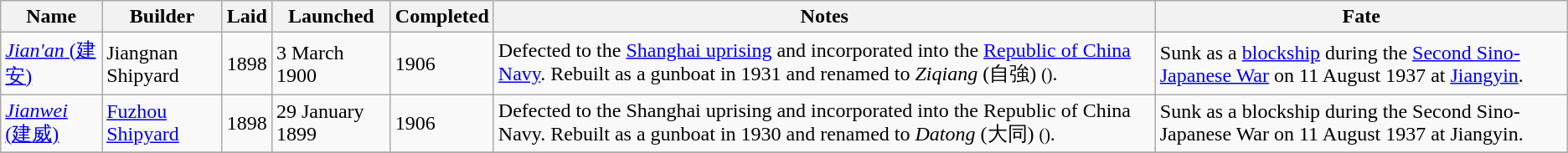<table class="wikitable">
<tr>
<th>Name</th>
<th>Builder</th>
<th>Laid</th>
<th>Launched</th>
<th>Completed</th>
<th>Notes</th>
<th>Fate</th>
</tr>
<tr>
<td><a href='#'><em>Jian'an</em> (建安)</a><br><small></small></td>
<td>Jiangnan Shipyard</td>
<td>1898</td>
<td>3 March 1900</td>
<td>1906</td>
<td>Defected to the <a href='#'>Shanghai uprising</a> and incorporated into the <a href='#'>Republic of China Navy</a>. Rebuilt as a gunboat in 1931 and renamed to <em>Ziqiang</em> (自強) <small>()</small>.</td>
<td>Sunk as a <a href='#'>blockship</a> during the <a href='#'>Second Sino-Japanese War</a> on 11 August 1937 at <a href='#'>Jiangyin</a>.</td>
</tr>
<tr>
<td><a href='#'><em>Jianwei</em> (建威)</a><br><small></small></td>
<td><a href='#'>Fuzhou Shipyard</a></td>
<td>1898</td>
<td>29 January 1899</td>
<td>1906</td>
<td>Defected to the Shanghai uprising and incorporated into the Republic of China Navy. Rebuilt as a gunboat in 1930 and renamed to <em>Datong</em> (大同) <small>()</small>.</td>
<td>Sunk as a blockship during the Second Sino-Japanese War on 11 August 1937 at Jiangyin.</td>
</tr>
<tr>
</tr>
</table>
